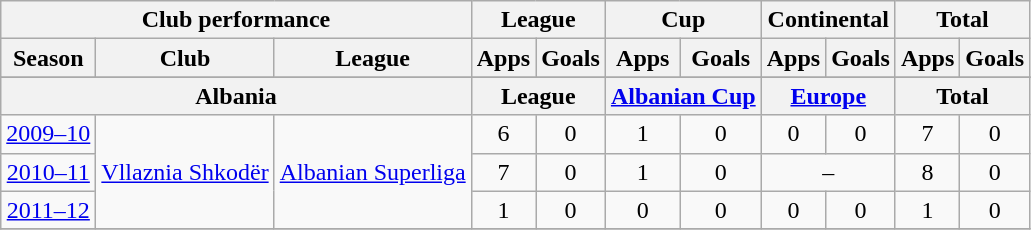<table class="wikitable" style="text-align:center">
<tr>
<th colspan=3>Club performance</th>
<th colspan=2>League</th>
<th colspan=2>Cup</th>
<th colspan=2>Continental</th>
<th colspan=2>Total</th>
</tr>
<tr>
<th>Season</th>
<th>Club</th>
<th>League</th>
<th>Apps</th>
<th>Goals</th>
<th>Apps</th>
<th>Goals</th>
<th>Apps</th>
<th>Goals</th>
<th>Apps</th>
<th>Goals</th>
</tr>
<tr>
</tr>
<tr>
<th colspan=3>Albania</th>
<th colspan=2>League</th>
<th colspan=2><a href='#'>Albanian Cup</a></th>
<th colspan=2><a href='#'>Europe</a></th>
<th colspan=2>Total</th>
</tr>
<tr>
<td><a href='#'>2009–10</a></td>
<td rowspan="3"><a href='#'>Vllaznia Shkodër</a></td>
<td rowspan="3"><a href='#'>Albanian Superliga</a></td>
<td>6</td>
<td>0</td>
<td>1</td>
<td>0</td>
<td>0</td>
<td>0</td>
<td>7</td>
<td>0</td>
</tr>
<tr>
<td><a href='#'>2010–11</a></td>
<td>7</td>
<td>0</td>
<td>1</td>
<td>0</td>
<td colspan="2">–</td>
<td>8</td>
<td>0</td>
</tr>
<tr>
<td><a href='#'>2011–12</a></td>
<td>1</td>
<td>0</td>
<td>0</td>
<td>0</td>
<td>0</td>
<td>0</td>
<td>1</td>
<td>0</td>
</tr>
<tr>
</tr>
</table>
